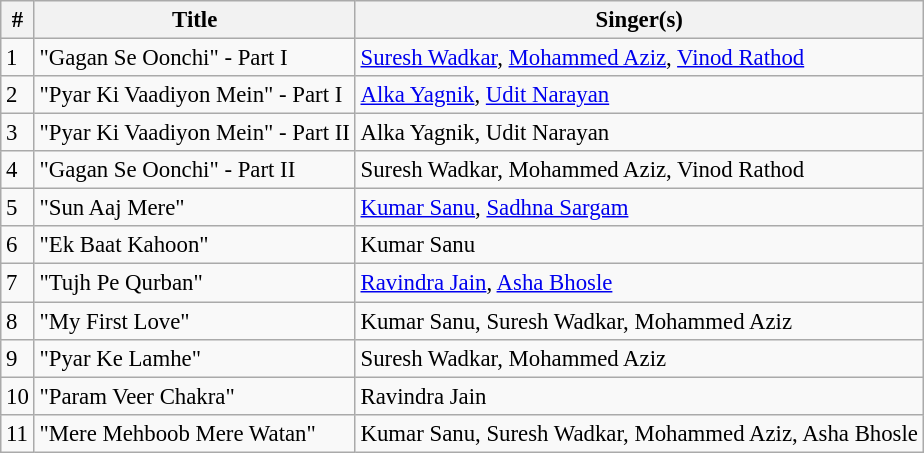<table class="wikitable" style="font-size:95%;">
<tr>
<th>#</th>
<th>Title</th>
<th>Singer(s)</th>
</tr>
<tr>
<td>1</td>
<td>"Gagan Se Oonchi" - Part I</td>
<td><a href='#'>Suresh Wadkar</a>, <a href='#'>Mohammed Aziz</a>, <a href='#'>Vinod Rathod</a></td>
</tr>
<tr>
<td>2</td>
<td>"Pyar Ki Vaadiyon Mein" - Part I</td>
<td><a href='#'>Alka Yagnik</a>, <a href='#'>Udit Narayan</a></td>
</tr>
<tr>
<td>3</td>
<td>"Pyar Ki Vaadiyon Mein" - Part II</td>
<td>Alka Yagnik, Udit Narayan</td>
</tr>
<tr>
<td>4</td>
<td>"Gagan Se Oonchi" - Part II</td>
<td>Suresh Wadkar, Mohammed Aziz, Vinod Rathod</td>
</tr>
<tr>
<td>5</td>
<td>"Sun Aaj Mere"</td>
<td><a href='#'>Kumar Sanu</a>, <a href='#'>Sadhna Sargam</a></td>
</tr>
<tr>
<td>6</td>
<td>"Ek Baat Kahoon"</td>
<td>Kumar Sanu</td>
</tr>
<tr>
<td>7</td>
<td>"Tujh Pe Qurban"</td>
<td><a href='#'>Ravindra Jain</a>, <a href='#'>Asha Bhosle</a></td>
</tr>
<tr>
<td>8</td>
<td>"My First Love"</td>
<td>Kumar Sanu, Suresh Wadkar, Mohammed Aziz</td>
</tr>
<tr>
<td>9</td>
<td>"Pyar Ke Lamhe"</td>
<td>Suresh Wadkar, Mohammed Aziz</td>
</tr>
<tr>
<td>10</td>
<td>"Param Veer Chakra"</td>
<td>Ravindra Jain</td>
</tr>
<tr>
<td>11</td>
<td>"Mere Mehboob Mere Watan"</td>
<td>Kumar Sanu, Suresh Wadkar, Mohammed Aziz, Asha Bhosle</td>
</tr>
</table>
